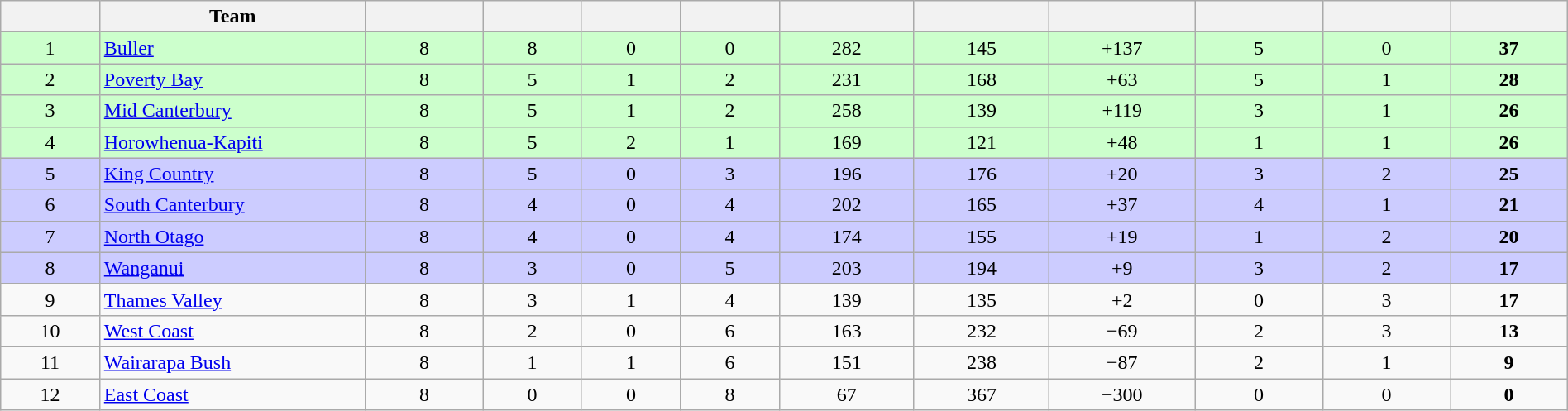<table class="wikitable sortable" style="text-align:center;width:100%">
<tr>
<th abbr="Position" style="width:20px"></th>
<th style="width:17%">Team</th>
<th abbr="Played" style="width:25px"></th>
<th abbr="Won" style="width:20px"></th>
<th abbr="Drawn" style="width:20px"></th>
<th abbr="Lost" style="width:20px"></th>
<th abbr="Points for" style="width:30px"></th>
<th abbr="Points against" style="width:30px"></th>
<th abbr="Points difference" style="width:30px"></th>
<th abbr="Bonus Points 1" style="width:28px"></th>
<th abbr="Bonus Points 2" style="width:28px"></th>
<th abbr="Points" style="width:25px"></th>
</tr>
<tr style="background:#cfc">
<td>1</td>
<td style="text-align:left"><a href='#'>Buller</a></td>
<td>8</td>
<td>8</td>
<td>0</td>
<td>0</td>
<td>282</td>
<td>145</td>
<td>+137</td>
<td>5</td>
<td>0</td>
<td><strong>37</strong></td>
</tr>
<tr style="background:#cfc">
<td>2</td>
<td style="text-align:left"><a href='#'>Poverty Bay</a></td>
<td>8</td>
<td>5</td>
<td>1</td>
<td>2</td>
<td>231</td>
<td>168</td>
<td>+63</td>
<td>5</td>
<td>1</td>
<td><strong>28</strong></td>
</tr>
<tr style="background:#cfc">
<td>3</td>
<td style="text-align:left"><a href='#'>Mid Canterbury</a></td>
<td>8</td>
<td>5</td>
<td>1</td>
<td>2</td>
<td>258</td>
<td>139</td>
<td>+119</td>
<td>3</td>
<td>1</td>
<td><strong>26</strong></td>
</tr>
<tr style="background:#cfc">
<td>4</td>
<td style="text-align:left"><a href='#'>Horowhenua-Kapiti</a></td>
<td>8</td>
<td>5</td>
<td>2</td>
<td>1</td>
<td>169</td>
<td>121</td>
<td>+48</td>
<td>1</td>
<td>1</td>
<td><strong>26</strong></td>
</tr>
<tr style="background:#ccf">
<td>5</td>
<td style="text-align:left"><a href='#'>King Country</a></td>
<td>8</td>
<td>5</td>
<td>0</td>
<td>3</td>
<td>196</td>
<td>176</td>
<td>+20</td>
<td>3</td>
<td>2</td>
<td><strong>25</strong></td>
</tr>
<tr style="background:#ccf">
<td>6</td>
<td style="text-align:left"><a href='#'>South Canterbury</a></td>
<td>8</td>
<td>4</td>
<td>0</td>
<td>4</td>
<td>202</td>
<td>165</td>
<td>+37</td>
<td>4</td>
<td>1</td>
<td><strong>21</strong></td>
</tr>
<tr style="background:#ccf">
<td>7</td>
<td style="text-align:left"><a href='#'>North Otago</a></td>
<td>8</td>
<td>4</td>
<td>0</td>
<td>4</td>
<td>174</td>
<td>155</td>
<td>+19</td>
<td>1</td>
<td>2</td>
<td><strong>20</strong></td>
</tr>
<tr style="background:#ccf">
<td>8</td>
<td style="text-align:left"><a href='#'>Wanganui</a></td>
<td>8</td>
<td>3</td>
<td>0</td>
<td>5</td>
<td>203</td>
<td>194</td>
<td>+9</td>
<td>3</td>
<td>2</td>
<td><strong>17</strong></td>
</tr>
<tr>
<td>9</td>
<td style="text-align:left"><a href='#'>Thames Valley</a></td>
<td>8</td>
<td>3</td>
<td>1</td>
<td>4</td>
<td>139</td>
<td>135</td>
<td>+2</td>
<td>0</td>
<td>3</td>
<td><strong>17</strong></td>
</tr>
<tr>
<td>10</td>
<td style="text-align:left"><a href='#'>West Coast</a></td>
<td>8</td>
<td>2</td>
<td>0</td>
<td>6</td>
<td>163</td>
<td>232</td>
<td>−69</td>
<td>2</td>
<td>3</td>
<td><strong>13</strong></td>
</tr>
<tr>
<td>11</td>
<td style="text-align:left"><a href='#'>Wairarapa Bush</a></td>
<td>8</td>
<td>1</td>
<td>1</td>
<td>6</td>
<td>151</td>
<td>238</td>
<td>−87</td>
<td>2</td>
<td>1</td>
<td><strong>9</strong></td>
</tr>
<tr>
<td>12</td>
<td style="text-align:left"><a href='#'>East Coast</a></td>
<td>8</td>
<td>0</td>
<td>0</td>
<td>8</td>
<td>67</td>
<td>367</td>
<td>−300</td>
<td>0</td>
<td>0</td>
<td><strong>0</strong></td>
</tr>
</table>
